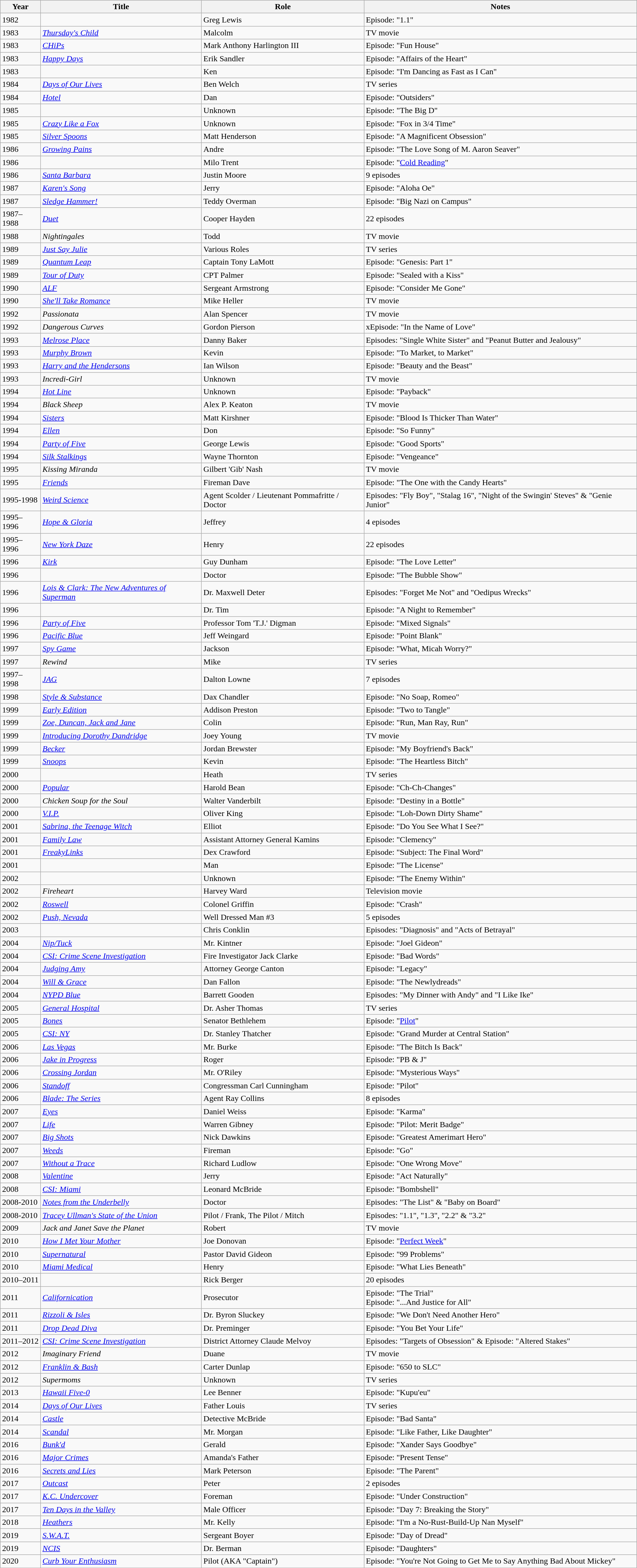<table class="wikitable sortable">
<tr>
<th>Year</th>
<th>Title</th>
<th>Role</th>
<th class="unsortable">Notes</th>
</tr>
<tr>
<td>1982</td>
<td><em></em></td>
<td>Greg Lewis</td>
<td>Episode: "1.1"</td>
</tr>
<tr>
<td>1983</td>
<td><em><a href='#'>Thursday's Child</a></em></td>
<td>Malcolm</td>
<td>TV movie</td>
</tr>
<tr>
<td>1983</td>
<td><em><a href='#'>CHiPs</a></em></td>
<td>Mark Anthony Harlington III</td>
<td>Episode: "Fun House"</td>
</tr>
<tr>
<td>1983</td>
<td><em><a href='#'>Happy Days</a></em></td>
<td>Erik Sandler</td>
<td>Episode: "Affairs of the Heart"</td>
</tr>
<tr>
<td>1983</td>
<td><em></em></td>
<td>Ken</td>
<td>Episode: "I'm Dancing as Fast as I Can"</td>
</tr>
<tr>
<td>1984</td>
<td><em><a href='#'>Days of Our Lives</a></em></td>
<td>Ben Welch</td>
<td>TV series</td>
</tr>
<tr>
<td>1984</td>
<td><em><a href='#'>Hotel</a></em></td>
<td>Dan</td>
<td>Episode: "Outsiders"</td>
</tr>
<tr>
<td>1985</td>
<td><em></em></td>
<td>Unknown</td>
<td>Episode: "The Big D"</td>
</tr>
<tr>
<td>1985</td>
<td><em><a href='#'>Crazy Like a Fox</a></em></td>
<td>Unknown</td>
<td>Episode: "Fox in 3/4 Time"</td>
</tr>
<tr>
<td>1985</td>
<td><em><a href='#'>Silver Spoons</a></em></td>
<td>Matt Henderson</td>
<td>Episode: "A Magnificent Obsession"</td>
</tr>
<tr>
<td>1986</td>
<td><em><a href='#'>Growing Pains</a></em></td>
<td>Andre</td>
<td>Episode: "The Love Song of M. Aaron Seaver"</td>
</tr>
<tr>
<td>1986</td>
<td><em></em></td>
<td>Milo Trent</td>
<td>Episode: "<a href='#'>Cold Reading</a>"</td>
</tr>
<tr>
<td>1986</td>
<td><em><a href='#'>Santa Barbara</a></em></td>
<td>Justin Moore</td>
<td>9 episodes</td>
</tr>
<tr>
<td>1987</td>
<td><em><a href='#'>Karen's Song</a></em></td>
<td>Jerry</td>
<td>Episode: "Aloha Oe"</td>
</tr>
<tr>
<td>1987</td>
<td><em><a href='#'>Sledge Hammer!</a></em></td>
<td>Teddy Overman</td>
<td>Episode: "Big Nazi on Campus"</td>
</tr>
<tr>
<td>1987–1988</td>
<td><em><a href='#'>Duet</a></em></td>
<td>Cooper Hayden</td>
<td>22 episodes</td>
</tr>
<tr>
<td>1988</td>
<td><em>Nightingales</em></td>
<td>Todd</td>
<td>TV movie</td>
</tr>
<tr>
<td>1989</td>
<td><em><a href='#'>Just Say Julie</a></em></td>
<td>Various Roles</td>
<td>TV series</td>
</tr>
<tr>
<td>1989</td>
<td><em><a href='#'>Quantum Leap</a></em></td>
<td>Captain Tony LaMott</td>
<td>Episode: "Genesis: Part 1"</td>
</tr>
<tr>
<td>1989</td>
<td><em><a href='#'>Tour of Duty</a></em></td>
<td>CPT Palmer</td>
<td>Episode: "Sealed with a Kiss"</td>
</tr>
<tr>
<td>1990</td>
<td><em><a href='#'>ALF</a></em></td>
<td>Sergeant Armstrong</td>
<td>Episode: "Consider Me Gone"</td>
</tr>
<tr>
<td>1990</td>
<td><em><a href='#'>She'll Take Romance</a></em></td>
<td>Mike Heller</td>
<td>TV movie</td>
</tr>
<tr>
<td>1992</td>
<td><em>Passionata</em></td>
<td>Alan Spencer</td>
<td>TV movie</td>
</tr>
<tr>
<td>1992</td>
<td><em>Dangerous Curves</em></td>
<td>Gordon Pierson</td>
<td>xEpisode: "In the Name of Love"</td>
</tr>
<tr>
<td>1993</td>
<td><em><a href='#'>Melrose Place</a></em></td>
<td>Danny Baker</td>
<td>Episodes: "Single White Sister" and "Peanut Butter and Jealousy"</td>
</tr>
<tr>
<td>1993</td>
<td><em><a href='#'>Murphy Brown</a></em></td>
<td>Kevin</td>
<td>Episode: "To Market, to Market"</td>
</tr>
<tr>
<td>1993</td>
<td><em><a href='#'>Harry and the Hendersons</a></em></td>
<td>Ian Wilson</td>
<td>Episode: "Beauty and the Beast"</td>
</tr>
<tr>
<td>1993</td>
<td><em>Incredi-Girl</em></td>
<td>Unknown</td>
<td>TV movie</td>
</tr>
<tr>
<td>1994</td>
<td><em><a href='#'>Hot Line</a></em></td>
<td>Unknown</td>
<td>Episode: "Payback"</td>
</tr>
<tr>
<td>1994</td>
<td><em>Black Sheep</em></td>
<td>Alex P. Keaton</td>
<td>TV movie</td>
</tr>
<tr>
<td>1994</td>
<td><em><a href='#'>Sisters</a></em></td>
<td>Matt Kirshner</td>
<td>Episode: "Blood Is Thicker Than Water"</td>
</tr>
<tr>
<td>1994</td>
<td><em><a href='#'>Ellen</a></em></td>
<td>Don</td>
<td>Episode: "So Funny"</td>
</tr>
<tr>
<td>1994</td>
<td><em><a href='#'>Party of Five</a></em></td>
<td>George Lewis</td>
<td>Episode: "Good Sports"</td>
</tr>
<tr>
<td>1994</td>
<td><em><a href='#'>Silk Stalkings</a></em></td>
<td>Wayne Thornton</td>
<td>Episode: "Vengeance"</td>
</tr>
<tr>
<td>1995</td>
<td><em>Kissing Miranda</em></td>
<td>Gilbert 'Gib' Nash</td>
<td>TV movie</td>
</tr>
<tr>
<td>1995</td>
<td><em><a href='#'>Friends</a></em></td>
<td>Fireman Dave</td>
<td>Episode: "The One with the Candy Hearts"</td>
</tr>
<tr>
<td>1995-1998</td>
<td><em><a href='#'>Weird Science</a></em></td>
<td>Agent Scolder / Lieutenant Pommafritte / Doctor</td>
<td>Episodes: "Fly Boy", "Stalag 16", "Night of the Swingin' Steves" & "Genie Junior"</td>
</tr>
<tr>
<td>1995–1996</td>
<td><em><a href='#'>Hope & Gloria</a></em></td>
<td>Jeffrey</td>
<td>4 episodes</td>
</tr>
<tr>
<td>1995–1996</td>
<td><em><a href='#'>New York Daze</a></em></td>
<td>Henry</td>
<td>22 episodes</td>
</tr>
<tr>
<td>1996</td>
<td><em><a href='#'>Kirk</a></em></td>
<td>Guy Dunham</td>
<td>Episode: "The Love Letter"</td>
</tr>
<tr>
<td>1996</td>
<td><em></em></td>
<td>Doctor</td>
<td>Episode: "The Bubble Show"</td>
</tr>
<tr>
<td>1996</td>
<td><em><a href='#'>Lois & Clark: The New Adventures of Superman</a></em></td>
<td>Dr. Maxwell Deter</td>
<td>Episodes: "Forget Me Not" and "Oedipus Wrecks"</td>
</tr>
<tr>
<td>1996</td>
<td><em></em></td>
<td>Dr. Tim</td>
<td>Episode: "A Night to Remember"</td>
</tr>
<tr>
<td>1996</td>
<td><em><a href='#'>Party of Five</a></em></td>
<td>Professor Tom 'T.J.' Digman</td>
<td>Episode: "Mixed Signals"</td>
</tr>
<tr>
<td>1996</td>
<td><em><a href='#'>Pacific Blue</a></em></td>
<td>Jeff Weingard</td>
<td>Episode: "Point Blank"</td>
</tr>
<tr>
<td>1997</td>
<td><em><a href='#'>Spy Game</a></em></td>
<td>Jackson</td>
<td>Episode: "What, Micah Worry?"</td>
</tr>
<tr>
<td>1997</td>
<td><em>Rewind</em></td>
<td>Mike</td>
<td>TV series</td>
</tr>
<tr>
<td>1997–1998</td>
<td><em><a href='#'>JAG</a></em></td>
<td>Dalton Lowne</td>
<td>7 episodes</td>
</tr>
<tr>
<td>1998</td>
<td><em><a href='#'>Style & Substance</a></em></td>
<td>Dax Chandler</td>
<td>Episode: "No Soap, Romeo"</td>
</tr>
<tr>
<td>1999</td>
<td><em><a href='#'>Early Edition</a></em></td>
<td>Addison Preston</td>
<td>Episode: "Two to Tangle"</td>
</tr>
<tr>
<td>1999</td>
<td><em><a href='#'>Zoe, Duncan, Jack and Jane</a></em></td>
<td>Colin</td>
<td>Episode: "Run, Man Ray, Run"</td>
</tr>
<tr>
<td>1999</td>
<td><em><a href='#'>Introducing Dorothy Dandridge</a></em></td>
<td>Joey Young</td>
<td>TV movie</td>
</tr>
<tr>
<td>1999</td>
<td><em><a href='#'>Becker</a></em></td>
<td>Jordan Brewster</td>
<td>Episode: "My Boyfriend's Back"</td>
</tr>
<tr>
<td>1999</td>
<td><em><a href='#'>Snoops</a></em></td>
<td>Kevin</td>
<td>Episode: "The Heartless Bitch"</td>
</tr>
<tr>
<td>2000</td>
<td><em></em></td>
<td>Heath</td>
<td>TV series</td>
</tr>
<tr>
<td>2000</td>
<td><em><a href='#'>Popular</a></em></td>
<td>Harold Bean</td>
<td>Episode: "Ch-Ch-Changes"</td>
</tr>
<tr>
<td>2000</td>
<td><em>Chicken Soup for the Soul</em></td>
<td>Walter Vanderbilt</td>
<td>Episode: "Destiny in a Bottle"</td>
</tr>
<tr>
<td>2000</td>
<td><em><a href='#'>V.I.P.</a></em></td>
<td>Oliver King</td>
<td>Episode: "Loh-Down Dirty Shame"</td>
</tr>
<tr>
<td>2001</td>
<td><em><a href='#'>Sabrina, the Teenage Witch</a></em></td>
<td>Elliot</td>
<td>Episode: "Do You See What I See?"</td>
</tr>
<tr>
<td>2001</td>
<td><em><a href='#'>Family Law</a></em></td>
<td>Assistant Attorney General Kamins</td>
<td>Episode: "Clemency"</td>
</tr>
<tr>
<td>2001</td>
<td><em><a href='#'>FreakyLinks</a></em></td>
<td>Dex Crawford</td>
<td>Episode: "Subject: The Final Word"</td>
</tr>
<tr>
<td>2001</td>
<td><em></em></td>
<td>Man</td>
<td>Episode: "The License"</td>
</tr>
<tr>
<td>2002</td>
<td><em></em></td>
<td>Unknown</td>
<td>Episode: "The Enemy Within"</td>
</tr>
<tr>
<td>2002</td>
<td><em>Fireheart</em></td>
<td>Harvey Ward</td>
<td>Television movie</td>
</tr>
<tr>
<td>2002</td>
<td><em><a href='#'>Roswell</a></em></td>
<td>Colonel Griffin</td>
<td>Episode: "Crash"</td>
</tr>
<tr>
<td>2002</td>
<td><em><a href='#'>Push, Nevada</a></em></td>
<td>Well Dressed Man #3</td>
<td>5 episodes</td>
</tr>
<tr>
<td>2003</td>
<td><em></em></td>
<td>Chris Conklin</td>
<td>Episodes: "Diagnosis" and "Acts of Betrayal"</td>
</tr>
<tr>
<td>2004</td>
<td><em><a href='#'>Nip/Tuck</a></em></td>
<td>Mr. Kintner</td>
<td>Episode: "Joel Gideon"</td>
</tr>
<tr>
<td>2004</td>
<td><em><a href='#'>CSI: Crime Scene Investigation</a></em></td>
<td>Fire Investigator Jack Clarke</td>
<td>Episode: "Bad Words"</td>
</tr>
<tr>
<td>2004</td>
<td><em><a href='#'>Judging Amy</a></em></td>
<td>Attorney George Canton</td>
<td>Episode: "Legacy"</td>
</tr>
<tr>
<td>2004</td>
<td><em><a href='#'>Will & Grace</a></em></td>
<td>Dan Fallon</td>
<td>Episode: "The Newlydreads"</td>
</tr>
<tr>
<td>2004</td>
<td><em><a href='#'>NYPD Blue</a></em></td>
<td>Barrett Gooden</td>
<td>Episodes: "My Dinner with Andy" and "I Like Ike"</td>
</tr>
<tr>
<td>2005</td>
<td><em><a href='#'>General Hospital</a></em></td>
<td>Dr. Asher Thomas</td>
<td>TV series</td>
</tr>
<tr>
<td>2005</td>
<td><em><a href='#'>Bones</a></em></td>
<td>Senator Bethlehem</td>
<td>Episode: "<a href='#'>Pilot</a>"</td>
</tr>
<tr>
<td>2005</td>
<td><em><a href='#'>CSI: NY</a></em></td>
<td>Dr. Stanley Thatcher</td>
<td>Episode: "Grand Murder at Central Station"</td>
</tr>
<tr>
<td>2006</td>
<td><em><a href='#'>Las Vegas</a></em></td>
<td>Mr. Burke</td>
<td>Episode: "The Bitch Is Back"</td>
</tr>
<tr>
<td>2006</td>
<td><em><a href='#'>Jake in Progress</a></em></td>
<td>Roger</td>
<td>Episode: "PB & J"</td>
</tr>
<tr>
<td>2006</td>
<td><em><a href='#'>Crossing Jordan</a></em></td>
<td>Mr. O'Riley</td>
<td>Episode: "Mysterious Ways"</td>
</tr>
<tr>
<td>2006</td>
<td><em><a href='#'>Standoff</a></em></td>
<td>Congressman Carl Cunningham</td>
<td>Episode: "Pilot"</td>
</tr>
<tr>
<td>2006</td>
<td><em><a href='#'>Blade: The Series</a></em></td>
<td>Agent Ray Collins</td>
<td>8 episodes</td>
</tr>
<tr>
<td>2007</td>
<td><em><a href='#'>Eyes</a></em></td>
<td>Daniel Weiss</td>
<td>Episode: "Karma"</td>
</tr>
<tr>
<td>2007</td>
<td><em><a href='#'>Life</a></em></td>
<td>Warren Gibney</td>
<td>Episode: "Pilot: Merit Badge"</td>
</tr>
<tr>
<td>2007</td>
<td><em><a href='#'>Big Shots</a></em></td>
<td>Nick Dawkins</td>
<td>Episode: "Greatest Amerimart Hero"</td>
</tr>
<tr>
<td>2007</td>
<td><em><a href='#'>Weeds</a></em></td>
<td>Fireman</td>
<td>Episode: "Go"</td>
</tr>
<tr>
<td>2007</td>
<td><em><a href='#'>Without a Trace</a></em></td>
<td>Richard Ludlow</td>
<td>Episode: "One Wrong Move"</td>
</tr>
<tr>
<td>2008</td>
<td><em><a href='#'>Valentine</a></em></td>
<td>Jerry</td>
<td>Episode: "Act Naturally"</td>
</tr>
<tr>
<td>2008</td>
<td><em><a href='#'>CSI: Miami</a></em></td>
<td>Leonard McBride</td>
<td>Episode: "Bombshell"</td>
</tr>
<tr>
<td>2008-2010</td>
<td><em><a href='#'>Notes from the Underbelly</a></em></td>
<td>Doctor</td>
<td>Episodes: "The List" & "Baby on Board"</td>
</tr>
<tr>
<td>2008-2010</td>
<td><em><a href='#'>Tracey Ullman's State of the Union</a></em></td>
<td>Pilot / Frank, The Pilot / Mitch</td>
<td>Episodes: "1.1", "1.3", "2.2" & "3.2"</td>
</tr>
<tr>
<td>2009</td>
<td><em>Jack and Janet Save the Planet</em></td>
<td>Robert</td>
<td>TV movie</td>
</tr>
<tr>
<td>2010</td>
<td><em><a href='#'>How I Met Your Mother</a></em></td>
<td>Joe Donovan</td>
<td>Episode: "<a href='#'>Perfect Week</a>"</td>
</tr>
<tr>
<td>2010</td>
<td><em><a href='#'>Supernatural</a></em></td>
<td>Pastor David Gideon</td>
<td>Episode: "99 Problems"</td>
</tr>
<tr>
<td>2010</td>
<td><em><a href='#'>Miami Medical</a></em></td>
<td>Henry</td>
<td>Episode: "What Lies Beneath"</td>
</tr>
<tr>
<td>2010–2011</td>
<td><em></em></td>
<td>Rick Berger</td>
<td>20 episodes</td>
</tr>
<tr>
<td>2011</td>
<td><em><a href='#'>Californication</a></em></td>
<td>Prosecutor</td>
<td>Episode: "The Trial"<br>Episode: "...And Justice for All"</td>
</tr>
<tr>
<td>2011</td>
<td><em><a href='#'>Rizzoli & Isles</a></em></td>
<td>Dr. Byron Sluckey</td>
<td>Episode: "We Don't Need Another Hero"</td>
</tr>
<tr>
<td>2011</td>
<td><em><a href='#'>Drop Dead Diva</a></em></td>
<td>Dr. Preminger</td>
<td>Episode: "You Bet Your Life"</td>
</tr>
<tr>
<td>2011–2012</td>
<td><em><a href='#'>CSI: Crime Scene Investigation</a></em></td>
<td>District Attorney Claude Melvoy</td>
<td>Episodes: "Targets of Obsession" & Episode: "Altered Stakes"</td>
</tr>
<tr>
<td>2012</td>
<td><em>Imaginary Friend</em></td>
<td>Duane</td>
<td>TV movie</td>
</tr>
<tr>
<td>2012</td>
<td><em><a href='#'>Franklin & Bash</a></em></td>
<td>Carter Dunlap</td>
<td>Episode: "650 to SLC"</td>
</tr>
<tr>
<td>2012</td>
<td><em>Supermoms</em></td>
<td>Unknown</td>
<td>TV series</td>
</tr>
<tr>
<td>2013</td>
<td><em><a href='#'>Hawaii Five-0</a></em></td>
<td>Lee Benner</td>
<td>Episode: "Kupu'eu"</td>
</tr>
<tr>
<td>2014</td>
<td><em><a href='#'>Days of Our Lives</a></em></td>
<td>Father Louis</td>
<td>TV series</td>
</tr>
<tr>
<td>2014</td>
<td><em><a href='#'>Castle</a></em></td>
<td>Detective McBride</td>
<td>Episode: "Bad Santa"</td>
</tr>
<tr>
<td>2014</td>
<td><em><a href='#'>Scandal</a></em></td>
<td>Mr. Morgan</td>
<td>Episode: "Like Father, Like Daughter"</td>
</tr>
<tr>
<td>2016</td>
<td><em><a href='#'>Bunk'd</a></em></td>
<td>Gerald</td>
<td>Episode: "Xander Says Goodbye"</td>
</tr>
<tr>
<td>2016</td>
<td><em><a href='#'>Major Crimes</a></em></td>
<td>Amanda's Father</td>
<td>Episode: "Present Tense"</td>
</tr>
<tr>
<td>2016</td>
<td><em><a href='#'>Secrets and Lies</a></em></td>
<td>Mark Peterson</td>
<td>Episode: "The Parent"</td>
</tr>
<tr>
<td>2017</td>
<td><em><a href='#'>Outcast</a></em></td>
<td>Peter</td>
<td>2 episodes</td>
</tr>
<tr>
<td>2017</td>
<td><em><a href='#'>K.C. Undercover</a></em></td>
<td>Foreman</td>
<td>Episode: "Under Construction"</td>
</tr>
<tr>
<td>2017</td>
<td><em><a href='#'>Ten Days in the Valley</a></em></td>
<td>Male Officer</td>
<td>Episode: "Day 7: Breaking the Story"</td>
</tr>
<tr>
<td>2018</td>
<td><em><a href='#'>Heathers</a></em></td>
<td>Mr. Kelly</td>
<td>Episode: "I'm a No-Rust-Build-Up Nan Myself"</td>
</tr>
<tr>
<td>2019</td>
<td><em><a href='#'>S.W.A.T.</a></em></td>
<td>Sergeant Boyer</td>
<td>Episode: "Day of Dread"</td>
</tr>
<tr>
<td>2019</td>
<td><em><a href='#'>NCIS</a></em></td>
<td>Dr. Berman</td>
<td>Episode: "Daughters"</td>
</tr>
<tr>
<td>2020</td>
<td><em><a href='#'>Curb Your Enthusiasm</a></em></td>
<td>Pilot (AKA "Captain")</td>
<td>Episode: "You're Not Going to Get Me to Say Anything Bad About Mickey"</td>
</tr>
</table>
